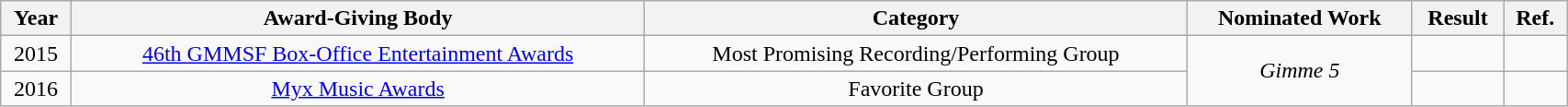<table class="wikitable" style="text-align:center" width=90%>
<tr>
<th>Year</th>
<th>Award-Giving Body</th>
<th>Category</th>
<th>Nominated Work</th>
<th>Result</th>
<th>Ref.</th>
</tr>
<tr>
<td>2015</td>
<td><a href='#'>46th GMMSF Box-Office Entertainment Awards</a></td>
<td>Most Promising Recording/Performing Group</td>
<td rowspan="2"><em>Gimme 5</em></td>
<td></td>
<td></td>
</tr>
<tr>
<td>2016</td>
<td><a href='#'>Myx Music Awards</a></td>
<td>Favorite Group</td>
<td></td>
<td></td>
</tr>
</table>
